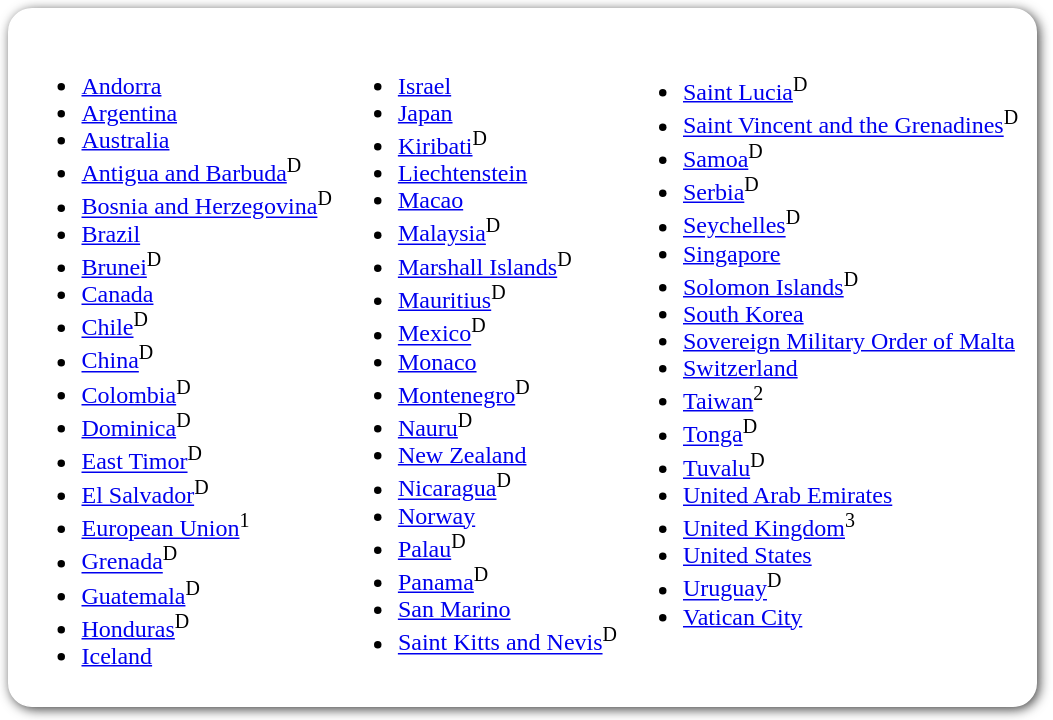<table style=" border-radius:1em; box-shadow: 0.1em 0.1em 0.5em rgba(0,0,0,0.75);; background-color: white; border: 1px solid white; padding: 5px;">
<tr style="vertical-align:top;">
<td><br><ul><li> <a href='#'>Andorra</a></li><li> <a href='#'>Argentina</a></li><li> <a href='#'>Australia</a></li><li> <a href='#'>Antigua and Barbuda</a><sup>D</sup></li><li> <a href='#'>Bosnia and Herzegovina</a><sup>D</sup></li><li> <a href='#'>Brazil</a></li><li> <a href='#'>Brunei</a><sup>D</sup></li><li> <a href='#'>Canada</a></li><li> <a href='#'>Chile</a><sup>D</sup></li><li> <a href='#'>China</a><sup>D</sup></li><li> <a href='#'>Colombia</a><sup>D</sup></li><li> <a href='#'>Dominica</a><sup>D</sup></li><li> <a href='#'>East Timor</a><sup>D</sup></li><li> <a href='#'>El Salvador</a><sup>D</sup></li><li> <a href='#'>European Union</a><sup>1</sup></li><li> <a href='#'>Grenada</a><sup>D</sup></li><li> <a href='#'>Guatemala</a><sup>D</sup></li><li> <a href='#'>Honduras</a><sup>D</sup></li><li> <a href='#'>Iceland</a></li></ul></td>
<td valign=top><br><ul><li> <a href='#'>Israel</a></li><li> <a href='#'>Japan</a></li><li> <a href='#'>Kiribati</a><sup>D</sup></li><li> <a href='#'>Liechtenstein</a></li><li> <a href='#'>Macao</a></li><li> <a href='#'>Malaysia</a><sup>D</sup></li><li> <a href='#'>Marshall Islands</a><sup>D</sup></li><li> <a href='#'>Mauritius</a><sup>D</sup></li><li> <a href='#'>Mexico</a><sup>D</sup></li><li> <a href='#'>Monaco</a></li><li> <a href='#'>Montenegro</a><sup>D</sup></li><li> <a href='#'>Nauru</a><sup>D</sup></li><li> <a href='#'>New Zealand</a></li><li> <a href='#'>Nicaragua</a><sup>D</sup></li><li> <a href='#'>Norway</a></li><li> <a href='#'>Palau</a><sup>D</sup></li><li> <a href='#'>Panama</a><sup>D</sup></li><li> <a href='#'>San Marino</a></li><li> <a href='#'>Saint Kitts and Nevis</a><sup>D</sup></li></ul></td>
<td valign=top><br><ul><li> <a href='#'>Saint Lucia</a><sup>D</sup></li><li> <a href='#'>Saint Vincent and the Grenadines</a><sup>D</sup></li><li> <a href='#'>Samoa</a><sup>D</sup></li><li> <a href='#'>Serbia</a><sup>D</sup></li><li> <a href='#'>Seychelles</a><sup>D</sup></li><li> <a href='#'>Singapore</a></li><li> <a href='#'>Solomon Islands</a><sup>D</sup></li><li> <a href='#'>South Korea</a></li><li> <a href='#'>Sovereign Military Order of Malta</a></li><li> <a href='#'>Switzerland</a></li><li> <a href='#'>Taiwan</a><sup>2</sup></li><li> <a href='#'>Tonga</a><sup>D</sup></li><li> <a href='#'>Tuvalu</a><sup>D</sup></li><li> <a href='#'>United Arab Emirates</a></li><li> <a href='#'>United Kingdom</a><sup>3</sup></li><li> <a href='#'>United States</a></li><li> <a href='#'>Uruguay</a><sup>D</sup></li><li> <a href='#'>Vatican City</a></li></ul></td>
<td></td>
</tr>
</table>
